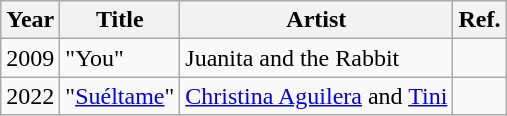<table class="wikitable">
<tr>
<th>Year</th>
<th>Title</th>
<th>Artist</th>
<th>Ref.</th>
</tr>
<tr>
<td>2009</td>
<td>"You"</td>
<td>Juanita and the Rabbit</td>
<td></td>
</tr>
<tr>
<td>2022</td>
<td>"<a href='#'>Suéltame</a>"</td>
<td><a href='#'>Christina Aguilera</a> and <a href='#'>Tini</a></td>
<td></td>
</tr>
</table>
